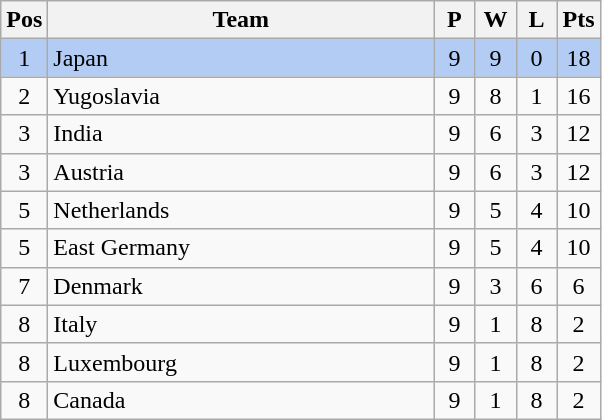<table class="wikitable" style="font-size: 100%">
<tr>
<th width=15>Pos</th>
<th width=250>Team</th>
<th width=20>P</th>
<th width=20>W</th>
<th width=20>L</th>
<th width=20>Pts</th>
</tr>
<tr align=center style="background: #b2ccf4;">
<td>1</td>
<td align="left"> Japan</td>
<td>9</td>
<td>9</td>
<td>0</td>
<td>18</td>
</tr>
<tr align=center>
<td>2</td>
<td align="left"> Yugoslavia</td>
<td>9</td>
<td>8</td>
<td>1</td>
<td>16</td>
</tr>
<tr align=center>
<td>3</td>
<td align="left"> India</td>
<td>9</td>
<td>6</td>
<td>3</td>
<td>12</td>
</tr>
<tr align=center>
<td>3</td>
<td align="left"> Austria</td>
<td>9</td>
<td>6</td>
<td>3</td>
<td>12</td>
</tr>
<tr align=center>
<td>5</td>
<td align="left"> Netherlands</td>
<td>9</td>
<td>5</td>
<td>4</td>
<td>10</td>
</tr>
<tr align=center>
<td>5</td>
<td align="left"> East Germany</td>
<td>9</td>
<td>5</td>
<td>4</td>
<td>10</td>
</tr>
<tr align=center>
<td>7</td>
<td align="left"> Denmark</td>
<td>9</td>
<td>3</td>
<td>6</td>
<td>6</td>
</tr>
<tr align=center>
<td>8</td>
<td align="left"> Italy</td>
<td>9</td>
<td>1</td>
<td>8</td>
<td>2</td>
</tr>
<tr align=center>
<td>8</td>
<td align="left"> Luxembourg</td>
<td>9</td>
<td>1</td>
<td>8</td>
<td>2</td>
</tr>
<tr align=center>
<td>8</td>
<td align="left"> Canada</td>
<td>9</td>
<td>1</td>
<td>8</td>
<td>2</td>
</tr>
</table>
